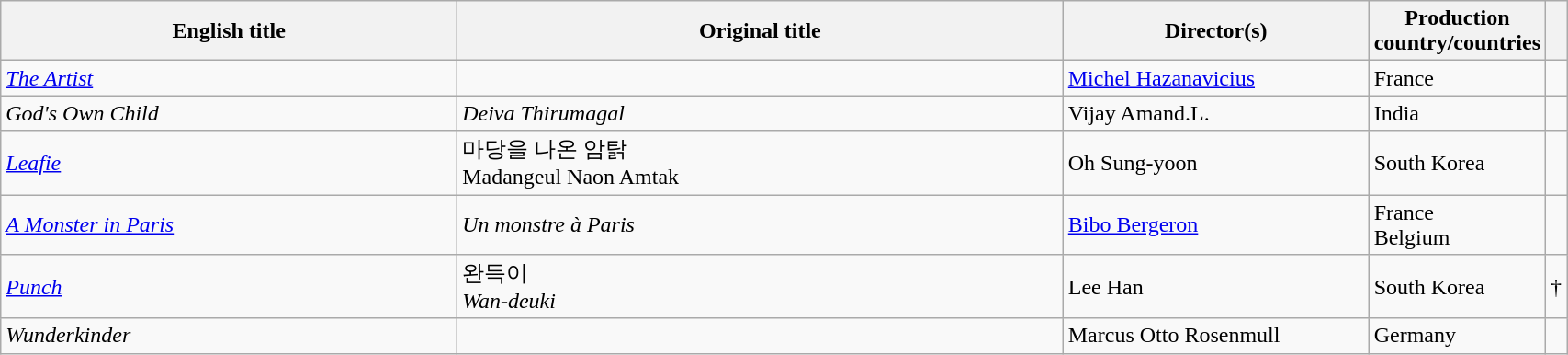<table class="sortable wikitable" width="90%" cellpadding="5">
<tr>
<th width="30%">English title</th>
<th width="40%">Original title</th>
<th width="20%">Director(s)</th>
<th width="10%">Production country/countries</th>
<th width="3%"></th>
</tr>
<tr>
<td><em><a href='#'>The Artist</a></em></td>
<td></td>
<td><a href='#'>Michel Hazanavicius</a></td>
<td>France</td>
<td></td>
</tr>
<tr>
<td><em>God's Own Child</em></td>
<td><em>Deiva Thirumagal</em></td>
<td>Vijay Amand.L.</td>
<td>India</td>
<td></td>
</tr>
<tr>
<td><em><a href='#'>Leafie</a></em></td>
<td>마당을 나온 암탉<br>Madangeul Naon Amtak</td>
<td>Oh Sung-yoon</td>
<td>South Korea</td>
<td></td>
</tr>
<tr>
<td><em><a href='#'>A Monster in Paris</a></em></td>
<td><em>Un monstre à Paris</em></td>
<td><a href='#'>Bibo Bergeron</a></td>
<td>France<br>Belgium</td>
<td></td>
</tr>
<tr>
<td><em><a href='#'>Punch</a></em></td>
<td>완득이<br><em>Wan-deuki</em></td>
<td>Lee Han</td>
<td>South Korea</td>
<td>†</td>
</tr>
<tr>
<td><em>Wunderkinder</em></td>
<td></td>
<td>Marcus Otto Rosenmull</td>
<td>Germany</td>
<td></td>
</tr>
</table>
